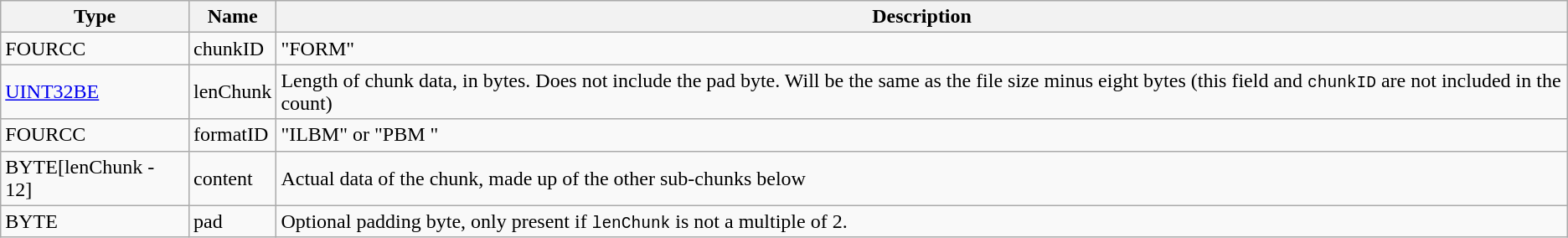<table class="wikitable">
<tr>
<th>Type</th>
<th>Name</th>
<th>Description</th>
</tr>
<tr>
<td>FOURCC</td>
<td>chunkID</td>
<td>"FORM"</td>
</tr>
<tr>
<td><a href='#'>UINT32BE</a></td>
<td>lenChunk</td>
<td>Length of chunk data, in bytes.  Does not include the pad byte.  Will be the same as the file size minus eight bytes (this field and <code>chunkID</code> are not included in the count)</td>
</tr>
<tr>
<td>FOURCC</td>
<td>formatID</td>
<td>"ILBM" or "PBM "</td>
</tr>
<tr>
<td>BYTE[lenChunk - 12]</td>
<td>content</td>
<td>Actual data of the chunk, made up of the other sub-chunks below</td>
</tr>
<tr>
<td>BYTE</td>
<td>pad</td>
<td>Optional padding byte, only present if <code>lenChunk</code> is not a multiple of 2.</td>
</tr>
</table>
